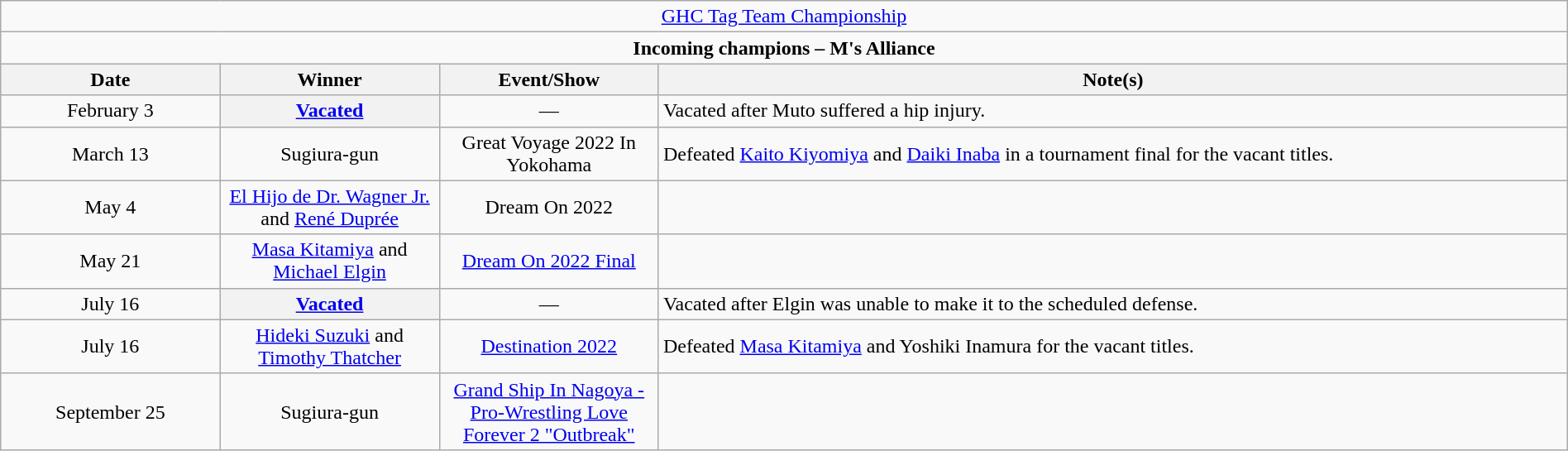<table class="wikitable" style="text-align:center; width:100%;">
<tr>
<td colspan="4" style="text-align: center;"><a href='#'>GHC Tag Team Championship</a></td>
</tr>
<tr>
<td colspan="4" style="text-align: center;"><strong>Incoming champions – M's Alliance </strong></td>
</tr>
<tr>
<th width=14%>Date</th>
<th width=14%>Winner</th>
<th width=14%>Event/Show</th>
<th width=58%>Note(s)</th>
</tr>
<tr>
<td>February 3</td>
<th><a href='#'>Vacated</a></th>
<td>—</td>
<td align=left>Vacated after Muto suffered a hip injury.</td>
</tr>
<tr>
<td>March 13</td>
<td>Sugiura-gun<br></td>
<td>Great Voyage 2022 In Yokohama</td>
<td align=left>Defeated <a href='#'>Kaito Kiyomiya</a> and <a href='#'>Daiki Inaba</a> in a tournament final for the vacant titles.</td>
</tr>
<tr>
<td>May 4</td>
<td><a href='#'>El Hijo de Dr. Wagner Jr.</a> and <a href='#'>René Duprée</a></td>
<td>Dream On 2022</td>
<td></td>
</tr>
<tr>
<td>May 21</td>
<td><a href='#'>Masa Kitamiya</a> and <a href='#'>Michael Elgin</a></td>
<td><a href='#'>Dream On 2022 Final</a></td>
<td></td>
</tr>
<tr>
<td>July 16</td>
<th><a href='#'>Vacated</a></th>
<td>—</td>
<td align=left>Vacated after Elgin was unable to make it to the scheduled defense.</td>
</tr>
<tr>
<td>July 16</td>
<td><a href='#'>Hideki Suzuki</a> and <a href='#'>Timothy Thatcher</a></td>
<td><a href='#'>Destination 2022</a></td>
<td align=left>Defeated <a href='#'>Masa Kitamiya</a> and Yoshiki Inamura for the vacant titles.</td>
</tr>
<tr>
<td>September 25</td>
<td>Sugiura-gun<br></td>
<td><a href='#'>Grand Ship In Nagoya - Pro-Wrestling Love Forever 2 "Outbreak"</a></td>
<td></td>
</tr>
</table>
